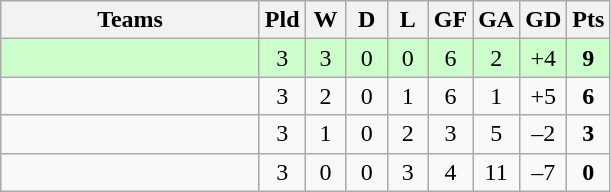<table class="wikitable" style="text-align: center;">
<tr>
<th width=165>Teams</th>
<th width=20>Pld</th>
<th width=20>W</th>
<th width=20>D</th>
<th width=20>L</th>
<th width=20>GF</th>
<th width=20>GA</th>
<th width=20>GD</th>
<th width=20>Pts</th>
</tr>
<tr align=center style="background:#ccffcc;">
<td style="text-align:left;"></td>
<td>3</td>
<td>3</td>
<td>0</td>
<td>0</td>
<td>6</td>
<td>2</td>
<td>+4</td>
<td><strong>9</strong></td>
</tr>
<tr align=center>
<td style="text-align:left;"></td>
<td>3</td>
<td>2</td>
<td>0</td>
<td>1</td>
<td>6</td>
<td>1</td>
<td>+5</td>
<td><strong>6</strong></td>
</tr>
<tr align=center>
<td style="text-align:left;"></td>
<td>3</td>
<td>1</td>
<td>0</td>
<td>2</td>
<td>3</td>
<td>5</td>
<td>–2</td>
<td><strong>3</strong></td>
</tr>
<tr align=center>
<td style="text-align:left;"></td>
<td>3</td>
<td>0</td>
<td>0</td>
<td>3</td>
<td>4</td>
<td>11</td>
<td>–7</td>
<td><strong>0</strong></td>
</tr>
</table>
